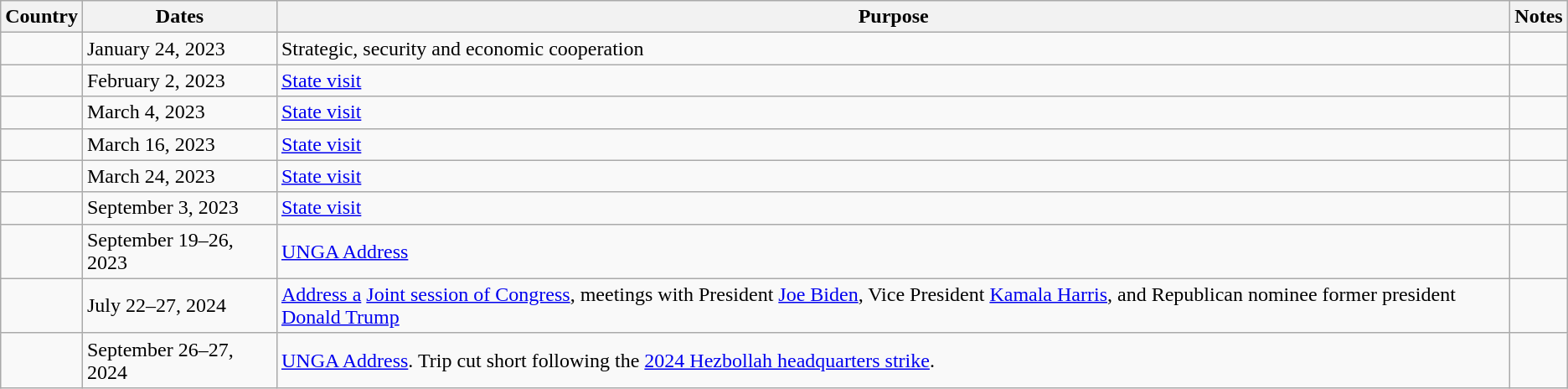<table class="wikitable">
<tr>
<th>Country</th>
<th>Dates</th>
<th>Purpose</th>
<th>Notes</th>
</tr>
<tr>
<td></td>
<td>January 24, 2023</td>
<td>Strategic, security and economic cooperation</td>
<td></td>
</tr>
<tr>
<td></td>
<td>February 2, 2023</td>
<td><a href='#'>State visit</a></td>
<td></td>
</tr>
<tr>
<td></td>
<td>March 4, 2023</td>
<td><a href='#'>State visit</a></td>
<td></td>
</tr>
<tr>
<td></td>
<td>March 16, 2023</td>
<td><a href='#'>State visit</a></td>
<td></td>
</tr>
<tr>
<td></td>
<td>March 24, 2023</td>
<td><a href='#'>State visit</a></td>
<td></td>
</tr>
<tr>
<td></td>
<td>September 3, 2023</td>
<td><a href='#'>State visit</a></td>
<td></td>
</tr>
<tr>
<td></td>
<td>September 19–26, 2023</td>
<td><a href='#'>UNGA Address</a></td>
<td></td>
</tr>
<tr>
<td></td>
<td>July 22–27, 2024</td>
<td><a href='#'>Address a</a> <a href='#'>Joint session of Congress</a>, meetings with President <a href='#'>Joe Biden</a>, Vice President <a href='#'>Kamala Harris</a>, and Republican nominee former president <a href='#'>Donald Trump</a></td>
<td></td>
</tr>
<tr>
<td></td>
<td>September 26–27, 2024</td>
<td><a href='#'>UNGA Address</a>. Trip cut short following the <a href='#'>2024 Hezbollah headquarters strike</a>.</td>
<td></td>
</tr>
</table>
